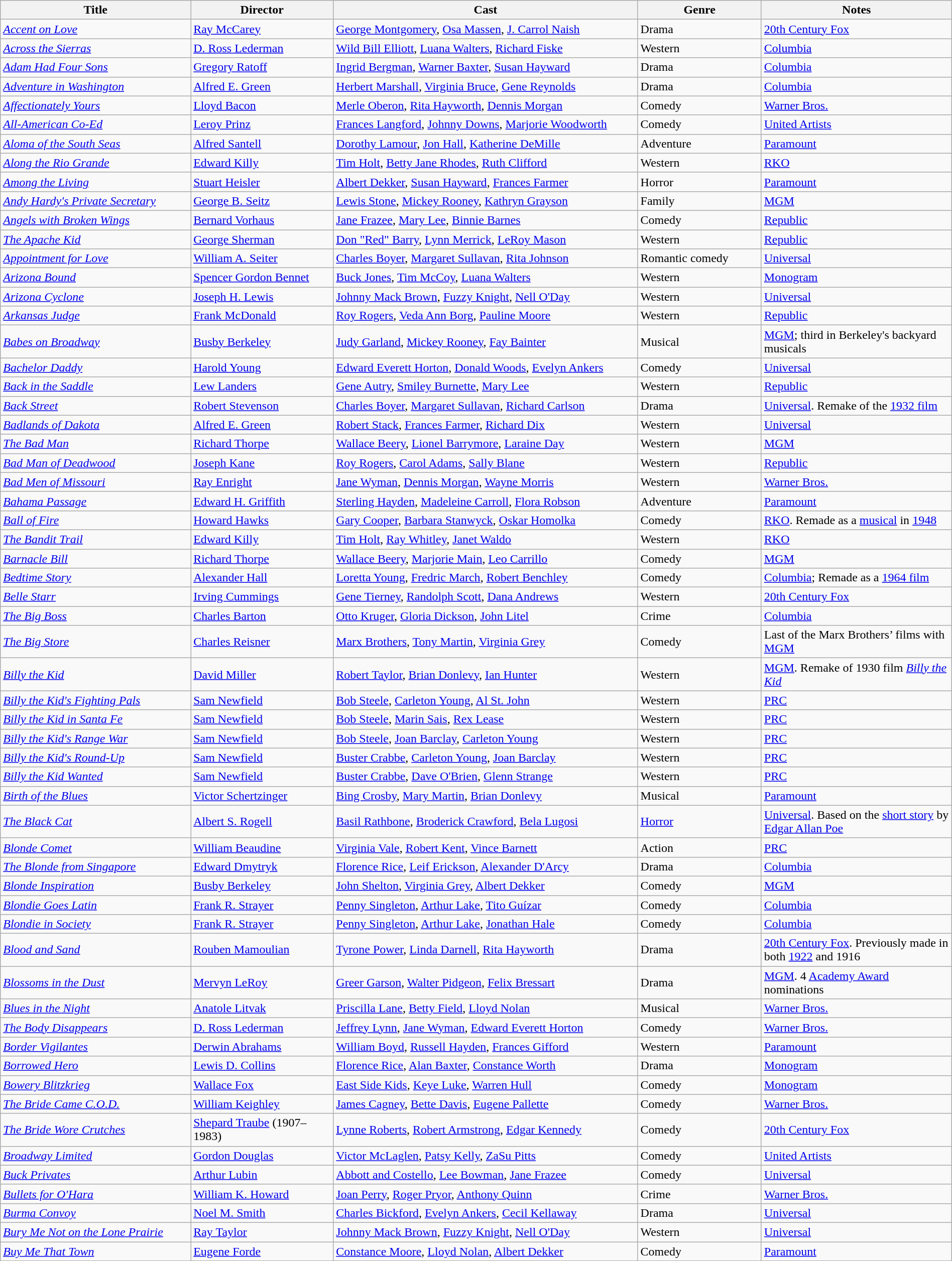<table class="wikitable" style="width:100%;">
<tr>
<th style="width:20%;">Title</th>
<th style="width:15%;">Director</th>
<th style="width:32%;">Cast</th>
<th style="width:13%;">Genre</th>
<th style="width:20%;">Notes</th>
</tr>
<tr>
<td><em><a href='#'>Accent on Love</a></em></td>
<td><a href='#'>Ray McCarey</a></td>
<td><a href='#'>George Montgomery</a>, <a href='#'>Osa Massen</a>, <a href='#'>J. Carrol Naish</a></td>
<td>Drama</td>
<td><a href='#'>20th Century Fox</a></td>
</tr>
<tr>
<td><em><a href='#'>Across the Sierras</a></em></td>
<td><a href='#'>D. Ross Lederman</a></td>
<td><a href='#'>Wild Bill Elliott</a>, <a href='#'>Luana Walters</a>, <a href='#'>Richard Fiske</a></td>
<td>Western</td>
<td><a href='#'>Columbia</a></td>
</tr>
<tr>
<td><em><a href='#'>Adam Had Four Sons</a></em></td>
<td><a href='#'>Gregory Ratoff</a></td>
<td><a href='#'>Ingrid Bergman</a>, <a href='#'>Warner Baxter</a>, <a href='#'>Susan Hayward</a></td>
<td>Drama</td>
<td><a href='#'>Columbia</a></td>
</tr>
<tr>
<td><em><a href='#'>Adventure in Washington</a></em></td>
<td><a href='#'>Alfred E. Green</a></td>
<td><a href='#'>Herbert Marshall</a>, <a href='#'>Virginia Bruce</a>, <a href='#'>Gene Reynolds</a></td>
<td>Drama</td>
<td><a href='#'>Columbia</a></td>
</tr>
<tr>
<td><em><a href='#'>Affectionately Yours</a></em></td>
<td><a href='#'>Lloyd Bacon</a></td>
<td><a href='#'>Merle Oberon</a>, <a href='#'>Rita Hayworth</a>, <a href='#'>Dennis Morgan</a></td>
<td>Comedy</td>
<td><a href='#'>Warner Bros.</a></td>
</tr>
<tr>
<td><em><a href='#'>All-American Co-Ed</a></em></td>
<td><a href='#'>Leroy Prinz</a></td>
<td><a href='#'>Frances Langford</a>, <a href='#'>Johnny Downs</a>, <a href='#'>Marjorie Woodworth</a></td>
<td>Comedy</td>
<td><a href='#'>United Artists</a></td>
</tr>
<tr>
<td><em><a href='#'>Aloma of the South Seas</a></em></td>
<td><a href='#'>Alfred Santell</a></td>
<td><a href='#'>Dorothy Lamour</a>, <a href='#'>Jon Hall</a>, <a href='#'>Katherine DeMille</a></td>
<td>Adventure</td>
<td><a href='#'>Paramount</a></td>
</tr>
<tr>
<td><em><a href='#'>Along the Rio Grande</a></em></td>
<td><a href='#'>Edward Killy</a></td>
<td><a href='#'>Tim Holt</a>, <a href='#'>Betty Jane Rhodes</a>, <a href='#'>Ruth Clifford</a></td>
<td>Western</td>
<td><a href='#'>RKO</a></td>
</tr>
<tr>
<td><em><a href='#'>Among the Living</a></em></td>
<td><a href='#'>Stuart Heisler</a></td>
<td><a href='#'>Albert Dekker</a>, <a href='#'>Susan Hayward</a>, <a href='#'>Frances Farmer</a></td>
<td>Horror</td>
<td><a href='#'>Paramount</a></td>
</tr>
<tr>
<td><em><a href='#'>Andy Hardy's Private Secretary</a></em></td>
<td><a href='#'>George B. Seitz</a></td>
<td><a href='#'>Lewis Stone</a>, <a href='#'>Mickey Rooney</a>, <a href='#'>Kathryn Grayson</a></td>
<td>Family</td>
<td><a href='#'>MGM</a></td>
</tr>
<tr>
<td><em><a href='#'>Angels with Broken Wings</a></em></td>
<td><a href='#'>Bernard Vorhaus</a></td>
<td><a href='#'>Jane Frazee</a>, <a href='#'>Mary Lee</a>, <a href='#'>Binnie Barnes</a></td>
<td>Comedy</td>
<td><a href='#'>Republic</a></td>
</tr>
<tr>
<td><em><a href='#'>The Apache Kid</a></em></td>
<td><a href='#'>George Sherman</a></td>
<td><a href='#'>Don "Red" Barry</a>, <a href='#'>Lynn Merrick</a>, <a href='#'>LeRoy Mason</a></td>
<td>Western</td>
<td><a href='#'>Republic</a></td>
</tr>
<tr>
<td><em><a href='#'>Appointment for Love</a></em></td>
<td><a href='#'>William A. Seiter</a></td>
<td><a href='#'>Charles Boyer</a>, <a href='#'>Margaret Sullavan</a>, <a href='#'>Rita Johnson</a></td>
<td>Romantic comedy</td>
<td><a href='#'>Universal</a></td>
</tr>
<tr>
<td><em><a href='#'>Arizona Bound</a></em></td>
<td><a href='#'>Spencer Gordon Bennet</a></td>
<td><a href='#'>Buck Jones</a>, <a href='#'>Tim McCoy</a>, <a href='#'>Luana Walters</a></td>
<td>Western</td>
<td><a href='#'>Monogram</a></td>
</tr>
<tr>
<td><em><a href='#'>Arizona Cyclone</a></em></td>
<td><a href='#'>Joseph H. Lewis</a></td>
<td><a href='#'>Johnny Mack Brown</a>, <a href='#'>Fuzzy Knight</a>, <a href='#'>Nell O'Day</a></td>
<td>Western</td>
<td><a href='#'>Universal</a></td>
</tr>
<tr>
<td><em><a href='#'>Arkansas Judge</a></em></td>
<td><a href='#'>Frank McDonald</a></td>
<td><a href='#'>Roy Rogers</a>, <a href='#'>Veda Ann Borg</a>, <a href='#'>Pauline Moore</a></td>
<td>Western</td>
<td><a href='#'>Republic</a></td>
</tr>
<tr>
<td><em><a href='#'>Babes on Broadway</a></em></td>
<td><a href='#'>Busby Berkeley</a></td>
<td><a href='#'>Judy Garland</a>, <a href='#'>Mickey Rooney</a>, <a href='#'>Fay Bainter</a></td>
<td>Musical</td>
<td><a href='#'>MGM</a>; third in Berkeley's backyard musicals</td>
</tr>
<tr>
<td><em><a href='#'>Bachelor Daddy</a></em></td>
<td><a href='#'>Harold Young</a></td>
<td><a href='#'>Edward Everett Horton</a>, <a href='#'>Donald Woods</a>, <a href='#'>Evelyn Ankers</a></td>
<td>Comedy</td>
<td><a href='#'>Universal</a></td>
</tr>
<tr>
<td><em><a href='#'>Back in the Saddle</a></em></td>
<td><a href='#'>Lew Landers</a></td>
<td><a href='#'>Gene Autry</a>, <a href='#'>Smiley Burnette</a>, <a href='#'>Mary Lee</a></td>
<td>Western</td>
<td><a href='#'>Republic</a></td>
</tr>
<tr>
<td><em><a href='#'>Back Street</a></em></td>
<td><a href='#'>Robert Stevenson</a></td>
<td><a href='#'>Charles Boyer</a>, <a href='#'>Margaret Sullavan</a>, <a href='#'>Richard Carlson</a></td>
<td>Drama</td>
<td><a href='#'>Universal</a>. Remake of the <a href='#'>1932 film</a></td>
</tr>
<tr>
<td><em><a href='#'>Badlands of Dakota</a></em></td>
<td><a href='#'>Alfred E. Green</a></td>
<td><a href='#'>Robert Stack</a>, <a href='#'>Frances Farmer</a>, <a href='#'>Richard Dix</a></td>
<td>Western</td>
<td><a href='#'>Universal</a></td>
</tr>
<tr>
<td><em><a href='#'>The Bad Man</a></em></td>
<td><a href='#'>Richard Thorpe</a></td>
<td><a href='#'>Wallace Beery</a>, <a href='#'>Lionel Barrymore</a>, <a href='#'>Laraine Day</a></td>
<td>Western</td>
<td><a href='#'>MGM</a></td>
</tr>
<tr>
<td><em><a href='#'>Bad Man of Deadwood</a></em></td>
<td><a href='#'>Joseph Kane</a></td>
<td><a href='#'>Roy Rogers</a>, <a href='#'>Carol Adams</a>, <a href='#'>Sally Blane</a></td>
<td>Western</td>
<td><a href='#'>Republic</a></td>
</tr>
<tr>
<td><em><a href='#'>Bad Men of Missouri</a></em></td>
<td><a href='#'>Ray Enright</a></td>
<td><a href='#'>Jane Wyman</a>, <a href='#'>Dennis Morgan</a>, <a href='#'>Wayne Morris</a></td>
<td>Western</td>
<td><a href='#'>Warner Bros.</a></td>
</tr>
<tr>
<td><em><a href='#'>Bahama Passage</a></em></td>
<td><a href='#'>Edward H. Griffith</a></td>
<td><a href='#'>Sterling Hayden</a>, <a href='#'>Madeleine Carroll</a>, <a href='#'>Flora Robson</a></td>
<td>Adventure</td>
<td><a href='#'>Paramount</a></td>
</tr>
<tr>
<td><em><a href='#'>Ball of Fire</a></em></td>
<td><a href='#'>Howard Hawks</a></td>
<td><a href='#'>Gary Cooper</a>, <a href='#'>Barbara Stanwyck</a>, <a href='#'>Oskar Homolka</a></td>
<td>Comedy</td>
<td><a href='#'>RKO</a>. Remade as a <a href='#'>musical</a> in <a href='#'>1948</a></td>
</tr>
<tr>
<td><em><a href='#'>The Bandit Trail</a></em></td>
<td><a href='#'>Edward Killy</a></td>
<td><a href='#'>Tim Holt</a>, <a href='#'>Ray Whitley</a>, <a href='#'>Janet Waldo</a></td>
<td>Western</td>
<td><a href='#'>RKO</a></td>
</tr>
<tr>
<td><em><a href='#'>Barnacle Bill</a></em></td>
<td><a href='#'>Richard Thorpe</a></td>
<td><a href='#'>Wallace Beery</a>, <a href='#'>Marjorie Main</a>, <a href='#'>Leo Carrillo</a></td>
<td>Comedy</td>
<td><a href='#'>MGM</a></td>
</tr>
<tr>
<td><em><a href='#'>Bedtime Story</a></em></td>
<td><a href='#'>Alexander Hall</a></td>
<td><a href='#'>Loretta Young</a>, <a href='#'>Fredric March</a>, <a href='#'>Robert Benchley</a></td>
<td>Comedy</td>
<td><a href='#'>Columbia</a>; Remade as a <a href='#'>1964 film</a></td>
</tr>
<tr>
<td><em><a href='#'>Belle Starr</a></em></td>
<td><a href='#'>Irving Cummings</a></td>
<td><a href='#'>Gene Tierney</a>, <a href='#'>Randolph Scott</a>, <a href='#'>Dana Andrews</a></td>
<td>Western</td>
<td><a href='#'>20th Century Fox</a></td>
</tr>
<tr>
<td><em><a href='#'>The Big Boss</a></em></td>
<td><a href='#'>Charles Barton</a></td>
<td><a href='#'>Otto Kruger</a>, <a href='#'>Gloria Dickson</a>, <a href='#'>John Litel</a></td>
<td>Crime</td>
<td><a href='#'>Columbia</a></td>
</tr>
<tr>
<td><em><a href='#'>The Big Store</a></em></td>
<td><a href='#'>Charles Reisner</a></td>
<td><a href='#'>Marx Brothers</a>, <a href='#'>Tony Martin</a>, <a href='#'>Virginia Grey</a></td>
<td>Comedy</td>
<td>Last of the Marx Brothers’ films with <a href='#'>MGM</a></td>
</tr>
<tr>
<td><em><a href='#'>Billy the Kid</a></em></td>
<td><a href='#'>David Miller</a></td>
<td><a href='#'>Robert Taylor</a>, <a href='#'>Brian Donlevy</a>, <a href='#'>Ian Hunter</a></td>
<td>Western</td>
<td><a href='#'>MGM</a>. Remake of 1930 film <em><a href='#'>Billy the Kid</a></em></td>
</tr>
<tr>
<td><em><a href='#'>Billy the Kid's Fighting Pals</a></em></td>
<td><a href='#'>Sam Newfield</a></td>
<td><a href='#'>Bob Steele</a>, <a href='#'>Carleton Young</a>, <a href='#'>Al St. John</a></td>
<td>Western</td>
<td><a href='#'>PRC</a></td>
</tr>
<tr>
<td><em><a href='#'>Billy the Kid in Santa Fe</a></em></td>
<td><a href='#'>Sam Newfield</a></td>
<td><a href='#'>Bob Steele</a>, <a href='#'>Marin Sais</a>, <a href='#'>Rex Lease</a></td>
<td>Western</td>
<td><a href='#'>PRC</a></td>
</tr>
<tr>
<td><em><a href='#'>Billy the Kid's Range War</a></em></td>
<td><a href='#'>Sam Newfield</a></td>
<td><a href='#'>Bob Steele</a>, <a href='#'>Joan Barclay</a>, <a href='#'>Carleton Young</a></td>
<td>Western</td>
<td><a href='#'>PRC</a></td>
</tr>
<tr>
<td><em><a href='#'>Billy the Kid's Round-Up</a></em></td>
<td><a href='#'>Sam Newfield</a></td>
<td><a href='#'>Buster Crabbe</a>, <a href='#'>Carleton Young</a>, <a href='#'>Joan Barclay</a></td>
<td>Western</td>
<td><a href='#'>PRC</a></td>
</tr>
<tr>
<td><em><a href='#'>Billy the Kid Wanted</a></em></td>
<td><a href='#'>Sam Newfield</a></td>
<td><a href='#'>Buster Crabbe</a>, <a href='#'>Dave O'Brien</a>, <a href='#'>Glenn Strange</a></td>
<td>Western</td>
<td><a href='#'>PRC</a></td>
</tr>
<tr>
<td><em><a href='#'>Birth of the Blues</a></em></td>
<td><a href='#'>Victor Schertzinger</a></td>
<td><a href='#'>Bing Crosby</a>, <a href='#'>Mary Martin</a>, <a href='#'>Brian Donlevy</a></td>
<td>Musical</td>
<td><a href='#'>Paramount</a></td>
</tr>
<tr>
<td><em><a href='#'>The Black Cat</a></em></td>
<td><a href='#'>Albert S. Rogell</a></td>
<td><a href='#'>Basil Rathbone</a>, <a href='#'>Broderick Crawford</a>, <a href='#'>Bela Lugosi</a></td>
<td><a href='#'>Horror</a></td>
<td><a href='#'>Universal</a>. Based on the <a href='#'>short story</a> by <a href='#'>Edgar Allan Poe</a></td>
</tr>
<tr>
<td><em><a href='#'>Blonde Comet</a></em></td>
<td><a href='#'>William Beaudine</a></td>
<td><a href='#'>Virginia Vale</a>, <a href='#'>Robert Kent</a>, <a href='#'>Vince Barnett</a></td>
<td>Action</td>
<td><a href='#'>PRC</a></td>
</tr>
<tr>
<td><em><a href='#'>The Blonde from Singapore</a></em></td>
<td><a href='#'>Edward Dmytryk</a></td>
<td><a href='#'>Florence Rice</a>, <a href='#'>Leif Erickson</a>, <a href='#'>Alexander D'Arcy</a></td>
<td>Drama</td>
<td><a href='#'>Columbia</a></td>
</tr>
<tr>
<td><em><a href='#'>Blonde Inspiration</a></em></td>
<td><a href='#'>Busby Berkeley</a></td>
<td><a href='#'>John Shelton</a>, <a href='#'>Virginia Grey</a>, <a href='#'>Albert Dekker</a></td>
<td>Comedy</td>
<td><a href='#'>MGM</a></td>
</tr>
<tr>
<td><em><a href='#'>Blondie Goes Latin</a></em></td>
<td><a href='#'>Frank R. Strayer</a></td>
<td><a href='#'>Penny Singleton</a>, <a href='#'>Arthur Lake</a>, <a href='#'>Tito Guízar</a></td>
<td>Comedy</td>
<td><a href='#'>Columbia</a></td>
</tr>
<tr>
<td><em><a href='#'>Blondie in Society</a></em></td>
<td><a href='#'>Frank R. Strayer</a></td>
<td><a href='#'>Penny Singleton</a>, <a href='#'>Arthur Lake</a>, <a href='#'>Jonathan Hale</a></td>
<td>Comedy</td>
<td><a href='#'>Columbia</a></td>
</tr>
<tr>
<td><em><a href='#'>Blood and Sand</a></em></td>
<td><a href='#'>Rouben Mamoulian</a></td>
<td><a href='#'>Tyrone Power</a>, <a href='#'>Linda Darnell</a>, <a href='#'>Rita Hayworth</a></td>
<td>Drama</td>
<td><a href='#'>20th Century Fox</a>. Previously made in both <a href='#'>1922</a> and 1916</td>
</tr>
<tr>
<td><em><a href='#'>Blossoms in the Dust</a></em></td>
<td><a href='#'>Mervyn LeRoy</a></td>
<td><a href='#'>Greer Garson</a>, <a href='#'>Walter Pidgeon</a>, <a href='#'>Felix Bressart</a></td>
<td>Drama</td>
<td><a href='#'>MGM</a>. 4 <a href='#'>Academy Award</a> nominations</td>
</tr>
<tr>
<td><em><a href='#'>Blues in the Night</a></em></td>
<td><a href='#'>Anatole Litvak</a></td>
<td><a href='#'>Priscilla Lane</a>, <a href='#'>Betty Field</a>, <a href='#'>Lloyd Nolan</a></td>
<td>Musical</td>
<td><a href='#'>Warner Bros.</a></td>
</tr>
<tr>
<td><em><a href='#'>The Body Disappears</a></em></td>
<td><a href='#'>D. Ross Lederman</a></td>
<td><a href='#'>Jeffrey Lynn</a>, <a href='#'>Jane Wyman</a>, <a href='#'>Edward Everett Horton</a></td>
<td>Comedy</td>
<td><a href='#'>Warner Bros.</a></td>
</tr>
<tr>
<td><em><a href='#'>Border Vigilantes</a></em></td>
<td><a href='#'>Derwin Abrahams</a></td>
<td><a href='#'>William Boyd</a>, <a href='#'>Russell Hayden</a>, <a href='#'>Frances Gifford</a></td>
<td>Western</td>
<td><a href='#'>Paramount</a></td>
</tr>
<tr>
<td><em><a href='#'>Borrowed Hero</a></em></td>
<td><a href='#'>Lewis D. Collins</a></td>
<td><a href='#'>Florence Rice</a>, <a href='#'>Alan Baxter</a>, <a href='#'>Constance Worth</a></td>
<td>Drama</td>
<td><a href='#'>Monogram</a></td>
</tr>
<tr>
<td><em><a href='#'>Bowery Blitzkrieg</a></em></td>
<td><a href='#'>Wallace Fox</a></td>
<td><a href='#'>East Side Kids</a>, <a href='#'>Keye Luke</a>, <a href='#'>Warren Hull</a></td>
<td>Comedy</td>
<td><a href='#'>Monogram</a></td>
</tr>
<tr>
<td><em><a href='#'>The Bride Came C.O.D.</a></em></td>
<td><a href='#'>William Keighley</a></td>
<td><a href='#'>James Cagney</a>, <a href='#'>Bette Davis</a>, <a href='#'>Eugene Pallette</a></td>
<td>Comedy</td>
<td><a href='#'>Warner Bros.</a></td>
</tr>
<tr>
<td><em><a href='#'>The Bride Wore Crutches</a></em></td>
<td><a href='#'>Shepard Traube</a> (1907–1983)</td>
<td><a href='#'>Lynne Roberts</a>, <a href='#'>Robert Armstrong</a>, <a href='#'>Edgar Kennedy</a></td>
<td>Comedy</td>
<td><a href='#'>20th Century Fox</a></td>
</tr>
<tr>
<td><em><a href='#'>Broadway Limited</a></em></td>
<td><a href='#'>Gordon Douglas</a></td>
<td><a href='#'>Victor McLaglen</a>, <a href='#'>Patsy Kelly</a>, <a href='#'>ZaSu Pitts</a></td>
<td>Comedy</td>
<td><a href='#'>United Artists</a></td>
</tr>
<tr>
<td><em><a href='#'>Buck Privates</a></em></td>
<td><a href='#'>Arthur Lubin</a></td>
<td><a href='#'>Abbott and Costello</a>, <a href='#'>Lee Bowman</a>, <a href='#'>Jane Frazee</a></td>
<td>Comedy</td>
<td><a href='#'>Universal</a></td>
</tr>
<tr>
<td><em><a href='#'>Bullets for O'Hara</a></em></td>
<td><a href='#'>William K. Howard</a></td>
<td><a href='#'>Joan Perry</a>, <a href='#'>Roger Pryor</a>, <a href='#'>Anthony Quinn</a></td>
<td>Crime</td>
<td><a href='#'>Warner Bros.</a></td>
</tr>
<tr>
<td><em><a href='#'>Burma Convoy</a></em></td>
<td><a href='#'>Noel M. Smith</a></td>
<td><a href='#'>Charles Bickford</a>, <a href='#'>Evelyn Ankers</a>, <a href='#'>Cecil Kellaway</a></td>
<td>Drama</td>
<td><a href='#'>Universal</a></td>
</tr>
<tr>
<td><em><a href='#'>Bury Me Not on the Lone Prairie</a></em></td>
<td><a href='#'>Ray Taylor</a></td>
<td><a href='#'>Johnny Mack Brown</a>, <a href='#'>Fuzzy Knight</a>, <a href='#'>Nell O'Day</a></td>
<td>Western</td>
<td><a href='#'>Universal</a></td>
</tr>
<tr>
<td><em><a href='#'>Buy Me That Town</a></em></td>
<td><a href='#'>Eugene Forde</a></td>
<td><a href='#'>Constance Moore</a>, <a href='#'>Lloyd Nolan</a>, <a href='#'>Albert Dekker</a></td>
<td>Comedy</td>
<td><a href='#'>Paramount</a></td>
</tr>
<tr>
</tr>
</table>
